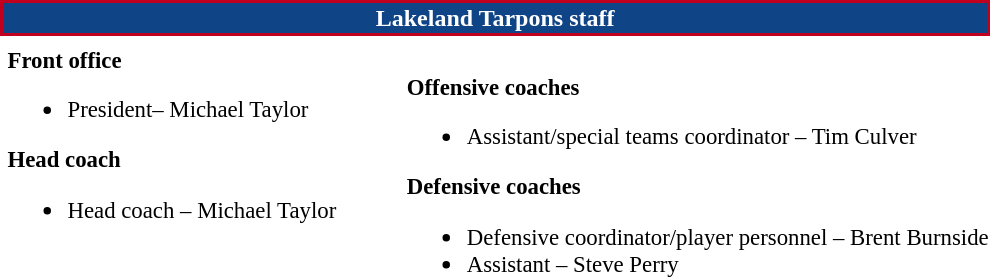<table class="toccolours" style="text-align: left;">
<tr>
<th colspan="7" style="background:#0F4486; color:white; text-align: center; border:2px solid #C10020;"><strong>Lakeland Tarpons staff</strong></th>
</tr>
<tr>
<td colspan=7 align="right"></td>
</tr>
<tr>
<td valign="top"></td>
<td style="font-size: 95%;" valign="top"><strong>Front office</strong><br><ul><li>President– Michael Taylor</li></ul><strong>Head coach</strong><ul><li>Head coach – Michael Taylor</li></ul></td>
<td width="35"> </td>
<td valign="top"></td>
<td style="font-size: 95%;" valign="top"><br><strong>Offensive coaches</strong><ul><li>Assistant/special teams coordinator – Tim Culver</li></ul><strong>Defensive coaches</strong><ul><li>Defensive coordinator/player personnel – Brent Burnside</li><li>Assistant – Steve Perry</li></ul></td>
</tr>
</table>
